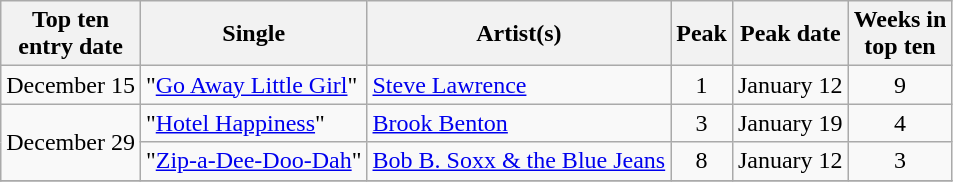<table class="plainrowheaders sortable wikitable">
<tr>
<th>Top ten<br>entry date</th>
<th>Single</th>
<th>Artist(s)</th>
<th>Peak</th>
<th>Peak date</th>
<th data-sort-type="number">Weeks in<br>top ten</th>
</tr>
<tr>
<td>December 15</td>
<td>"<a href='#'>Go Away Little Girl</a>"</td>
<td><a href='#'>Steve Lawrence</a></td>
<td align=center>1</td>
<td>January 12</td>
<td align=center>9</td>
</tr>
<tr>
<td rowspan="2">December 29</td>
<td>"<a href='#'>Hotel Happiness</a>"</td>
<td><a href='#'>Brook Benton</a></td>
<td align=center>3</td>
<td>January 19</td>
<td align=center>4</td>
</tr>
<tr>
<td>"<a href='#'>Zip-a-Dee-Doo-Dah</a>"</td>
<td><a href='#'>Bob B. Soxx & the Blue Jeans</a></td>
<td align=center>8</td>
<td>January 12</td>
<td align=center>3</td>
</tr>
<tr>
</tr>
</table>
